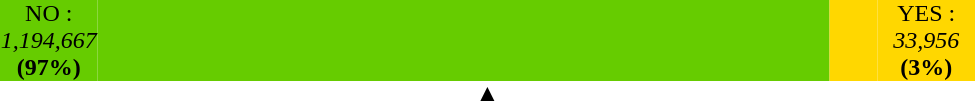<table width=650 cellspacing=0 cellpadding=0 style="text-align: center;">
<tr>
<td width=10% style="background-color: #66CC00;">NO :<br> <em>1,194,667</em> <strong>(97%)</strong></td>
<td width=75% style="background-color: #66CC00;"></td>
<td width=5% style="background-color: #FFD700;"></td>
<td width=10% style="background-color: #FFD700;">YES :<br> <em>33,956</em> <strong>(3%)</strong></td>
</tr>
<tr>
<td colspan=4 style="text-align: Centre; line-height: 97%;"><strong>▲</strong></td>
</tr>
</table>
